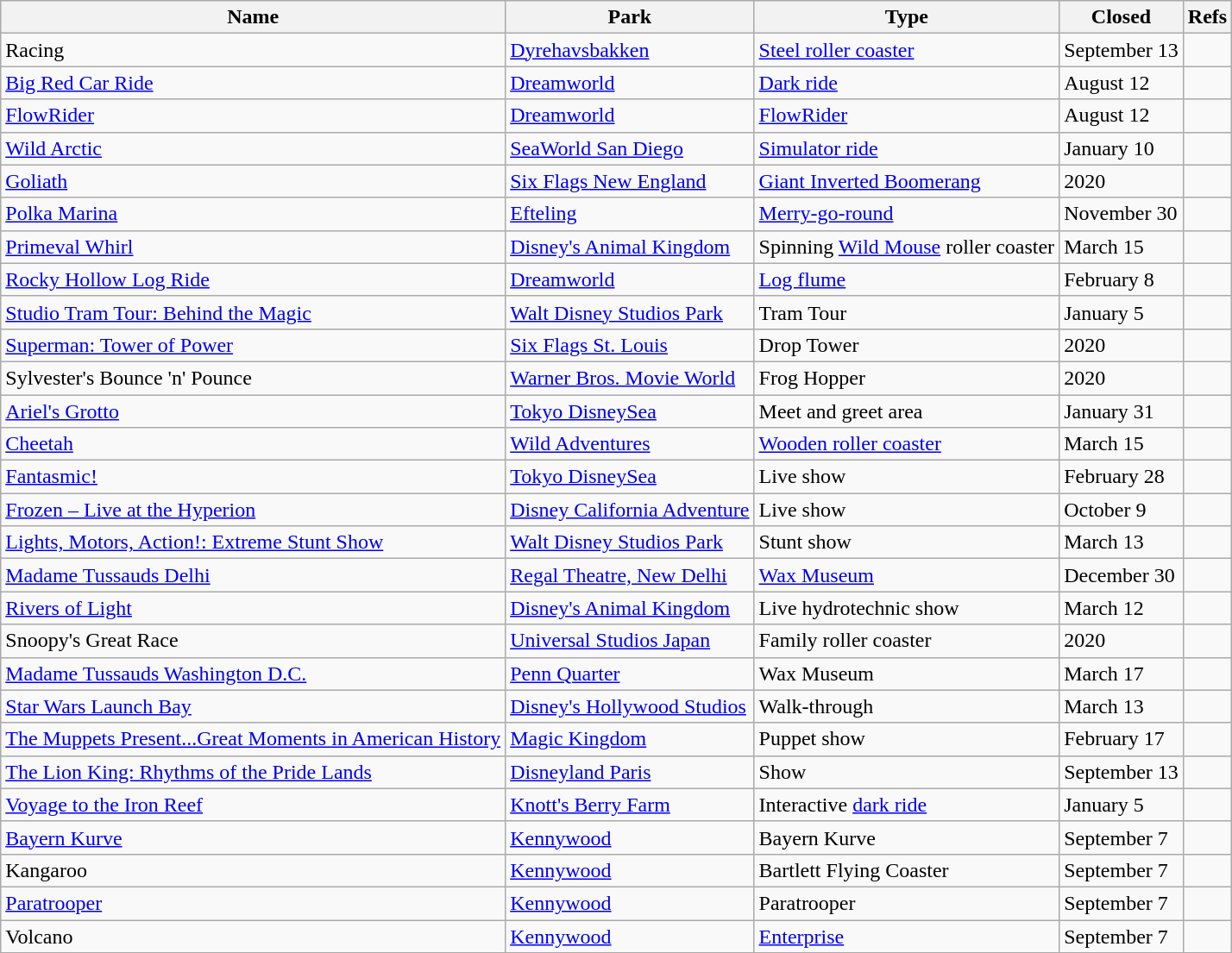<table class="wikitable sortable">
<tr>
<th>Name</th>
<th>Park</th>
<th>Type</th>
<th>Closed</th>
<th>Refs</th>
</tr>
<tr>
<td>Racing</td>
<td><a href='#'>Dyrehavsbakken</a></td>
<td><a href='#'>Steel roller coaster</a></td>
<td>September 13</td>
<td></td>
</tr>
<tr>
<td><a href='#'>Big Red Car Ride</a></td>
<td><a href='#'>Dreamworld</a></td>
<td><a href='#'>Dark ride</a></td>
<td>August 12</td>
<td></td>
</tr>
<tr>
<td><a href='#'>FlowRider</a></td>
<td><a href='#'>Dreamworld</a></td>
<td><a href='#'>FlowRider</a></td>
<td>August 12</td>
<td></td>
</tr>
<tr>
<td><a href='#'>Wild Arctic</a></td>
<td><a href='#'>SeaWorld San Diego</a></td>
<td><a href='#'>Simulator ride</a></td>
<td>January 10</td>
<td></td>
</tr>
<tr>
<td><a href='#'>Goliath</a></td>
<td><a href='#'>Six Flags New England</a></td>
<td><a href='#'>Giant Inverted Boomerang</a></td>
<td>2020</td>
<td></td>
</tr>
<tr>
<td><a href='#'>Polka Marina</a></td>
<td><a href='#'>Efteling</a></td>
<td><a href='#'>Merry-go-round</a></td>
<td>November 30</td>
<td></td>
</tr>
<tr>
<td><a href='#'>Primeval Whirl</a></td>
<td><a href='#'>Disney's Animal Kingdom</a></td>
<td>Spinning <a href='#'>Wild Mouse</a> roller coaster</td>
<td>March 15</td>
<td></td>
</tr>
<tr>
<td><a href='#'>Rocky Hollow Log Ride</a></td>
<td><a href='#'>Dreamworld</a></td>
<td><a href='#'>Log flume</a></td>
<td>February 8</td>
<td></td>
</tr>
<tr>
<td><a href='#'>Studio Tram Tour: Behind the Magic</a></td>
<td><a href='#'>Walt Disney Studios Park</a></td>
<td>Tram Tour</td>
<td>January 5</td>
<td></td>
</tr>
<tr>
<td><a href='#'>Superman: Tower of Power</a></td>
<td><a href='#'>Six Flags St. Louis</a></td>
<td>Drop Tower</td>
<td>2020</td>
<td></td>
</tr>
<tr>
<td>Sylvester's Bounce 'n' Pounce</td>
<td><a href='#'>Warner Bros. Movie World</a></td>
<td>Frog Hopper</td>
<td>2020</td>
<td></td>
</tr>
<tr>
<td><a href='#'>Ariel's Grotto</a></td>
<td><a href='#'>Tokyo DisneySea</a></td>
<td>Meet and greet area</td>
<td>January 31</td>
<td></td>
</tr>
<tr>
<td><a href='#'>Cheetah</a></td>
<td><a href='#'>Wild Adventures</a></td>
<td><a href='#'>Wooden roller coaster</a></td>
<td>March 15</td>
<td></td>
</tr>
<tr>
<td><a href='#'>Fantasmic!</a></td>
<td><a href='#'>Tokyo DisneySea</a></td>
<td>Live show</td>
<td>February 28</td>
<td></td>
</tr>
<tr>
<td><a href='#'>Frozen – Live at the Hyperion</a></td>
<td><a href='#'>Disney California Adventure</a></td>
<td>Live show</td>
<td>October 9</td>
<td></td>
</tr>
<tr>
<td><a href='#'>Lights, Motors, Action!: Extreme Stunt Show</a></td>
<td><a href='#'>Walt Disney Studios Park</a></td>
<td>Stunt show</td>
<td>March 13</td>
<td></td>
</tr>
<tr>
<td><a href='#'>Madame Tussauds Delhi</a></td>
<td><a href='#'>Regal Theatre, New Delhi</a></td>
<td><a href='#'>Wax Museum</a></td>
<td>December 30</td>
<td></td>
</tr>
<tr>
<td><a href='#'>Rivers of Light</a></td>
<td><a href='#'>Disney's Animal Kingdom</a></td>
<td>Live hydrotechnic show</td>
<td>March 12</td>
<td></td>
</tr>
<tr>
<td>Snoopy's Great Race</td>
<td><a href='#'>Universal Studios Japan</a></td>
<td>Family roller coaster</td>
<td>2020</td>
<td></td>
</tr>
<tr>
<td><a href='#'>Madame Tussauds Washington D.C.</a></td>
<td><a href='#'>Penn Quarter</a></td>
<td>Wax Museum</td>
<td>March 17</td>
<td></td>
</tr>
<tr>
<td><a href='#'>Star Wars Launch Bay</a></td>
<td><a href='#'>Disney's Hollywood Studios</a></td>
<td>Walk-through</td>
<td>March 13</td>
<td></td>
</tr>
<tr>
<td><a href='#'>The Muppets Present...Great Moments in American History</a></td>
<td><a href='#'>Magic Kingdom</a></td>
<td>Puppet show</td>
<td>February 17</td>
<td></td>
</tr>
<tr>
<td><a href='#'>The Lion King: Rhythms of the Pride Lands</a></td>
<td><a href='#'>Disneyland Paris</a></td>
<td>Show</td>
<td>September 13</td>
<td></td>
</tr>
<tr>
<td><a href='#'>Voyage to the Iron Reef</a></td>
<td><a href='#'>Knott's Berry Farm</a></td>
<td>Interactive <a href='#'>dark ride</a></td>
<td>January 5</td>
<td></td>
</tr>
<tr>
<td><a href='#'>Bayern Kurve</a></td>
<td><a href='#'>Kennywood</a></td>
<td>Bayern Kurve</td>
<td>September 7</td>
<td></td>
</tr>
<tr>
<td>Kangaroo</td>
<td><a href='#'>Kennywood</a></td>
<td>Bartlett Flying Coaster</td>
<td>September 7</td>
<td></td>
</tr>
<tr>
<td><a href='#'>Paratrooper</a></td>
<td><a href='#'>Kennywood</a></td>
<td>Paratrooper</td>
<td>September 7</td>
<td></td>
</tr>
<tr>
<td>Volcano</td>
<td><a href='#'>Kennywood</a></td>
<td><a href='#'>Enterprise</a></td>
<td>September 7</td>
<td></td>
</tr>
<tr>
</tr>
</table>
